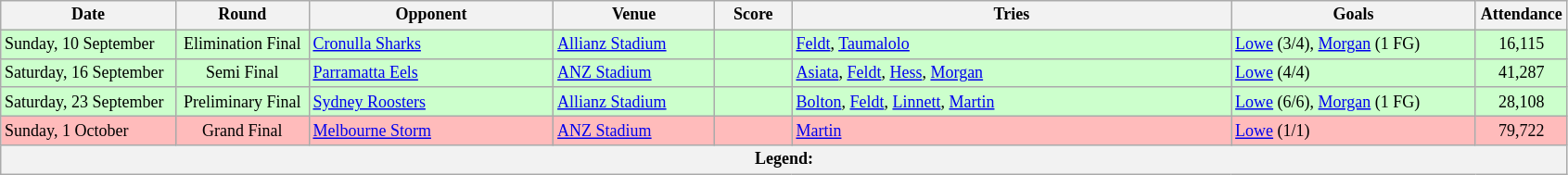<table class="wikitable" style="font-size:75%;">
<tr>
<th width="120">Date</th>
<th width="90">Round</th>
<th width="170">Opponent</th>
<th width="110">Venue</th>
<th width="50">Score</th>
<th width="310">Tries</th>
<th width="170">Goals</th>
<th width="60">Attendance</th>
</tr>
<tr bgcolor= #CCFFCC>
<td>Sunday, 10 September</td>
<td style="text-align:center;">Elimination Final</td>
<td> <a href='#'>Cronulla Sharks</a></td>
<td><a href='#'>Allianz Stadium</a></td>
<td style="text-align:center;"></td>
<td><a href='#'>Feldt</a>, <a href='#'>Taumalolo</a></td>
<td><a href='#'>Lowe</a> (3/4), <a href='#'>Morgan</a> (1 FG)</td>
<td style="text-align:center;">16,115</td>
</tr>
<tr bgcolor= #CCFFCC>
<td>Saturday, 16 September</td>
<td style="text-align:center;">Semi Final</td>
<td> <a href='#'>Parramatta Eels</a></td>
<td><a href='#'>ANZ Stadium</a></td>
<td style="text-align:center;"></td>
<td><a href='#'>Asiata</a>, <a href='#'>Feldt</a>, <a href='#'>Hess</a>, <a href='#'>Morgan</a></td>
<td><a href='#'>Lowe</a> (4/4)</td>
<td style="text-align:center;">41,287</td>
</tr>
<tr bgcolor= #CCFFCC>
<td>Saturday, 23 September</td>
<td style="text-align:center;">Preliminary Final</td>
<td> <a href='#'>Sydney Roosters</a></td>
<td><a href='#'>Allianz Stadium</a></td>
<td style="text-align:center;"></td>
<td><a href='#'>Bolton</a>, <a href='#'>Feldt</a>, <a href='#'>Linnett</a>, <a href='#'>Martin</a></td>
<td><a href='#'>Lowe</a> (6/6), <a href='#'>Morgan</a> (1 FG)</td>
<td style="text-align:center;">28,108</td>
</tr>
<tr style="background:#fbb;">
<td>Sunday, 1 October</td>
<td style="text-align:center;">Grand Final</td>
<td> <a href='#'>Melbourne Storm</a></td>
<td><a href='#'>ANZ Stadium</a></td>
<td style="text-align:center;"></td>
<td><a href='#'>Martin</a></td>
<td><a href='#'>Lowe</a> (1/1)</td>
<td style="text-align:center;">79,722</td>
</tr>
<tr>
<th colspan="8"><strong>Legend</strong>:   </th>
</tr>
</table>
